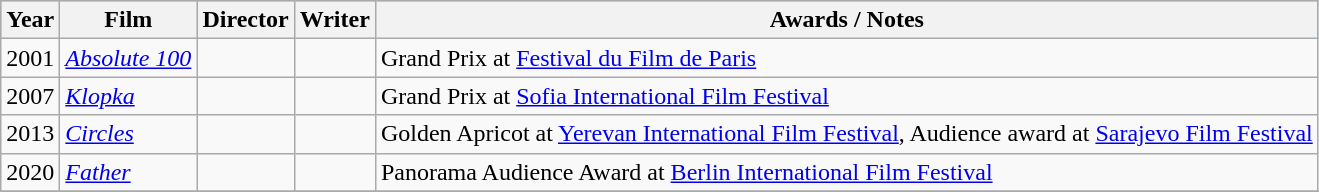<table class="wikitable sortable">
<tr style="background:#b0c4de; text-align:center;">
<th>Year</th>
<th>Film</th>
<th>Director</th>
<th>Writer</th>
<th>Awards / Notes</th>
</tr>
<tr>
<td>2001</td>
<td><em><a href='#'>Absolute 100</a></em></td>
<td></td>
<td></td>
<td>Grand Prix at <a href='#'>Festival du Film de Paris</a></td>
</tr>
<tr>
<td>2007</td>
<td><em><a href='#'>Klopka</a></em></td>
<td></td>
<td></td>
<td>Grand Prix at <a href='#'>Sofia International Film Festival</a></td>
</tr>
<tr>
<td>2013</td>
<td><em><a href='#'>Circles</a></em></td>
<td></td>
<td></td>
<td>Golden Apricot at <a href='#'>Yerevan International Film Festival</a>, Audience award at <a href='#'>Sarajevo Film Festival</a></td>
</tr>
<tr>
<td>2020</td>
<td><em><a href='#'>Father</a></em></td>
<td></td>
<td></td>
<td>Panorama Audience Award at <a href='#'>Berlin International Film Festival</a></td>
</tr>
<tr>
</tr>
</table>
